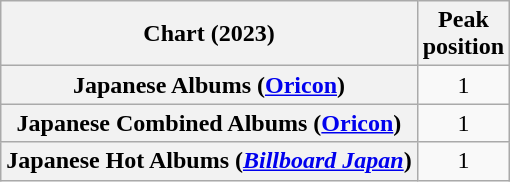<table class="wikitable sortable plainrowheaders" style="text-align:center;">
<tr>
<th scope="col">Chart (2023)</th>
<th scope="col">Peak<br>position</th>
</tr>
<tr>
<th scope="row">Japanese Albums (<a href='#'>Oricon</a>)</th>
<td>1</td>
</tr>
<tr>
<th scope="row">Japanese Combined Albums (<a href='#'>Oricon</a>)</th>
<td>1</td>
</tr>
<tr>
<th scope="row">Japanese Hot Albums (<em><a href='#'>Billboard Japan</a></em>)</th>
<td>1</td>
</tr>
</table>
